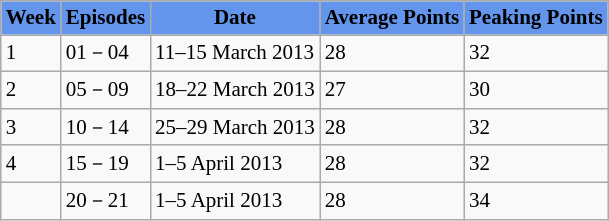<table class="wikitable" style="font-size:14px;">
<tr style="background:cornflowerblue; colour:white" align="center">
<td><strong>Week</strong></td>
<td><strong>Episodes</strong></td>
<td><strong>Date</strong></td>
<td><strong>Average Points</strong></td>
<td><strong>Peaking Points</strong></td>
</tr>
<tr>
<td>1</td>
<td>01－04</td>
<td>11–15 March 2013</td>
<td>28</td>
<td>32</td>
</tr>
<tr>
<td>2</td>
<td>05－09</td>
<td>18–22 March 2013</td>
<td>27</td>
<td>30</td>
</tr>
<tr>
<td>3</td>
<td>10－14</td>
<td>25–29 March 2013</td>
<td>28</td>
<td>32</td>
</tr>
<tr>
<td>4</td>
<td>15－19</td>
<td>1–5 April 2013</td>
<td>28</td>
<td>32</td>
</tr>
<tr>
<td></td>
<td>20－21</td>
<td>1–5 April 2013</td>
<td>28</td>
<td>34</td>
</tr>
</table>
